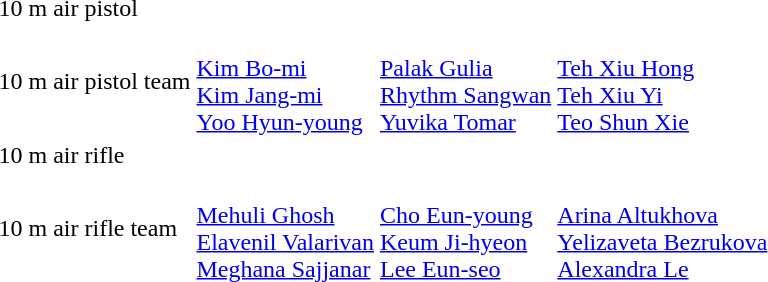<table>
<tr>
<td>10 m air pistol</td>
<td></td>
<td></td>
<td></td>
</tr>
<tr>
<td>10 m air pistol team</td>
<td><br><a href='#'>Kim Bo-mi</a><br><a href='#'>Kim Jang-mi</a><br><a href='#'>Yoo Hyun-young</a></td>
<td><br><a href='#'>Palak Gulia</a><br><a href='#'>Rhythm Sangwan</a><br><a href='#'>Yuvika Tomar</a></td>
<td><br><a href='#'>Teh Xiu Hong</a><br><a href='#'>Teh Xiu Yi</a><br><a href='#'>Teo Shun Xie</a></td>
</tr>
<tr>
<td>10 m air rifle</td>
<td></td>
<td></td>
<td></td>
</tr>
<tr>
<td>10 m air rifle team</td>
<td><br><a href='#'>Mehuli Ghosh</a><br><a href='#'>Elavenil Valarivan</a><br><a href='#'>Meghana Sajjanar</a></td>
<td><br><a href='#'>Cho Eun-young</a><br><a href='#'>Keum Ji-hyeon</a><br><a href='#'>Lee Eun-seo</a></td>
<td><br><a href='#'>Arina Altukhova</a><br><a href='#'>Yelizaveta Bezrukova</a><br><a href='#'>Alexandra Le</a></td>
</tr>
</table>
